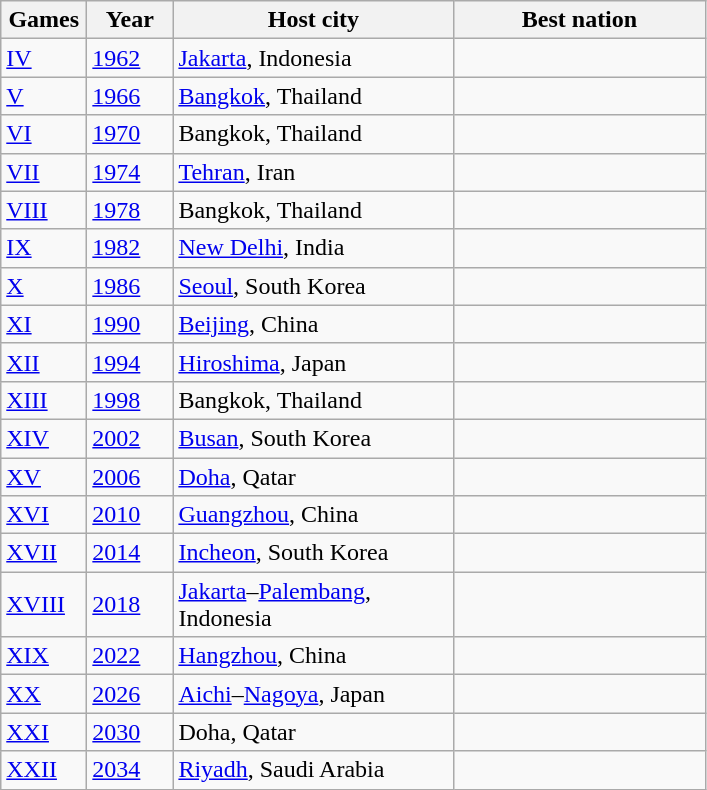<table class=wikitable>
<tr>
<th width=50>Games</th>
<th width=50>Year</th>
<th width=180>Host city</th>
<th width=160>Best nation</th>
</tr>
<tr>
<td><a href='#'>IV</a></td>
<td><a href='#'>1962</a></td>
<td><a href='#'>Jakarta</a>, Indonesia</td>
<td></td>
</tr>
<tr>
<td><a href='#'>V</a></td>
<td><a href='#'>1966</a></td>
<td><a href='#'>Bangkok</a>, Thailand</td>
<td></td>
</tr>
<tr>
<td><a href='#'>VI</a></td>
<td><a href='#'>1970</a></td>
<td>Bangkok, Thailand</td>
<td></td>
</tr>
<tr>
<td><a href='#'>VII</a></td>
<td><a href='#'>1974</a></td>
<td><a href='#'>Tehran</a>, Iran</td>
<td></td>
</tr>
<tr>
<td><a href='#'>VIII</a></td>
<td><a href='#'>1978</a></td>
<td>Bangkok, Thailand</td>
<td></td>
</tr>
<tr>
<td><a href='#'>IX</a></td>
<td><a href='#'>1982</a></td>
<td><a href='#'>New Delhi</a>, India</td>
<td></td>
</tr>
<tr>
<td><a href='#'>X</a></td>
<td><a href='#'>1986</a></td>
<td><a href='#'>Seoul</a>, South Korea</td>
<td></td>
</tr>
<tr>
<td><a href='#'>XI</a></td>
<td><a href='#'>1990</a></td>
<td><a href='#'>Beijing</a>, China</td>
<td></td>
</tr>
<tr>
<td><a href='#'>XII</a></td>
<td><a href='#'>1994</a></td>
<td><a href='#'>Hiroshima</a>, Japan</td>
<td></td>
</tr>
<tr>
<td><a href='#'>XIII</a></td>
<td><a href='#'>1998</a></td>
<td>Bangkok, Thailand</td>
<td></td>
</tr>
<tr>
<td><a href='#'>XIV</a></td>
<td><a href='#'>2002</a></td>
<td><a href='#'>Busan</a>, South Korea</td>
<td></td>
</tr>
<tr>
<td><a href='#'>XV</a></td>
<td><a href='#'>2006</a></td>
<td><a href='#'>Doha</a>, Qatar</td>
<td></td>
</tr>
<tr>
<td><a href='#'>XVI</a></td>
<td><a href='#'>2010</a></td>
<td><a href='#'>Guangzhou</a>, China</td>
<td></td>
</tr>
<tr>
<td><a href='#'>XVII</a></td>
<td><a href='#'>2014</a></td>
<td><a href='#'>Incheon</a>, South Korea</td>
<td></td>
</tr>
<tr>
<td><a href='#'>XVIII</a></td>
<td><a href='#'>2018</a></td>
<td><a href='#'>Jakarta</a>–<a href='#'>Palembang</a>, Indonesia</td>
<td></td>
</tr>
<tr>
<td><a href='#'>XIX</a></td>
<td><a href='#'>2022</a></td>
<td><a href='#'>Hangzhou</a>, China</td>
<td></td>
</tr>
<tr>
<td><a href='#'>XX</a></td>
<td><a href='#'>2026</a></td>
<td><a href='#'>Aichi</a>–<a href='#'>Nagoya</a>, Japan</td>
<td></td>
</tr>
<tr>
<td><a href='#'>XXI</a></td>
<td><a href='#'>2030</a></td>
<td>Doha, Qatar</td>
<td></td>
</tr>
<tr>
<td><a href='#'>XXII</a></td>
<td><a href='#'>2034</a></td>
<td><a href='#'>Riyadh</a>, Saudi Arabia</td>
<td></td>
</tr>
</table>
